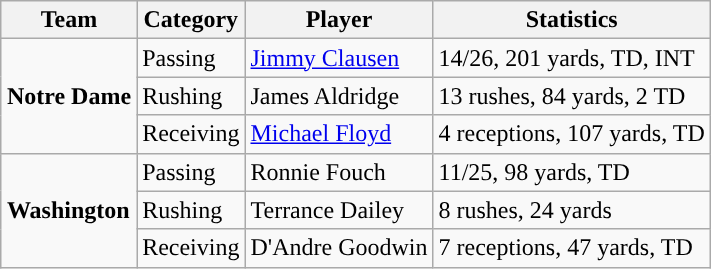<table class="wikitable" style="float: right;">
<tr>
<th>Team</th>
<th>Category</th>
<th>Player</th>
<th>Statistics</th>
</tr>
<tr>
<td rowspan=3><strong>Notre Dame</strong></td>
<td>Passing</td>
<td><a href='#'>Jimmy Clausen</a></td>
<td>14/26, 201 yards, TD, INT</td>
</tr>
<tr>
<td>Rushing</td>
<td>James Aldridge</td>
<td>13 rushes, 84 yards, 2 TD</td>
</tr>
<tr>
<td>Receiving</td>
<td><a href='#'>Michael Floyd</a></td>
<td>4 receptions, 107 yards, TD</td>
</tr>
<tr>
<td rowspan=3><strong>Washington</strong></td>
<td>Passing</td>
<td>Ronnie Fouch</td>
<td>11/25, 98 yards, TD</td>
</tr>
<tr>
<td>Rushing</td>
<td>Terrance Dailey</td>
<td>8 rushes, 24 yards</td>
</tr>
<tr>
<td>Receiving</td>
<td>D'Andre Goodwin</td>
<td>7 receptions, 47 yards, TD</td>
</tr>
</table>
